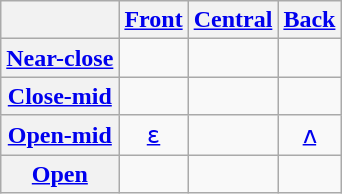<table class="wikitable" style="text-align:center">
<tr>
<th></th>
<th><a href='#'>Front</a></th>
<th><a href='#'>Central</a></th>
<th><a href='#'>Back</a></th>
</tr>
<tr>
<th><a href='#'>Near-close</a></th>
<td> </td>
<td></td>
<td></td>
</tr>
<tr>
<th><a href='#'>Close-mid</a></th>
<td></td>
<td></td>
<td> </td>
</tr>
<tr>
<th><a href='#'>Open-mid</a></th>
<td><a href='#'>ɛ</a> </td>
<td></td>
<td><a href='#'>ʌ</a> </td>
</tr>
<tr>
<th><a href='#'>Open</a></th>
<td></td>
<td></td>
<td> </td>
</tr>
</table>
